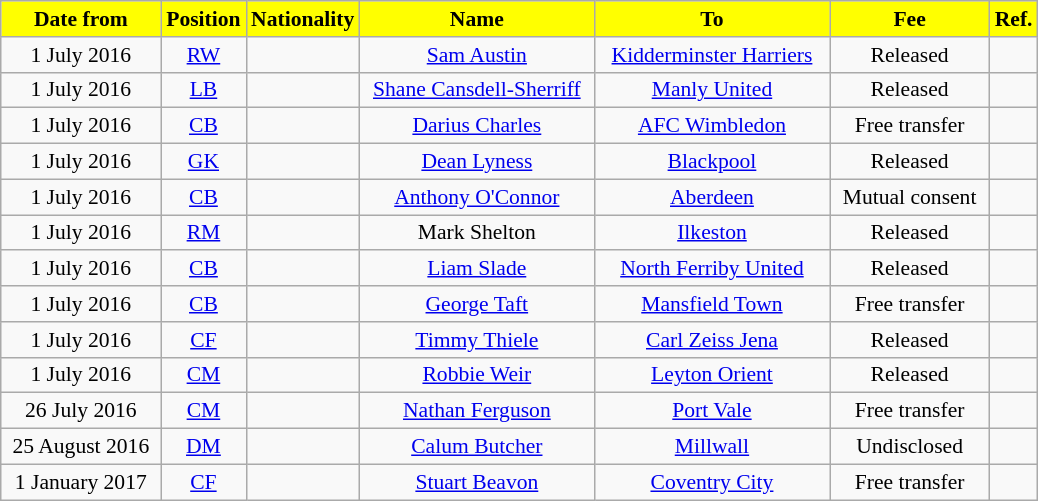<table class="wikitable"  style="text-align:center; font-size:90%; ">
<tr>
<th style="background:#FFFF00; color:#000000; width:100px;">Date from</th>
<th style="background:#FFFF00; color:#000000; width:50px;">Position</th>
<th style="background:#FFFF00; color:#000000; width:50px;">Nationality</th>
<th style="background:#FFFF00; color:#000000; width:150px;">Name</th>
<th style="background:#FFFF00; color:#000000; width:150px;">To</th>
<th style="background:#FFFF00; color:#000000; width:100px;">Fee</th>
<th style="background:#FFFF00; color:#000000; width:25px;">Ref.</th>
</tr>
<tr>
<td>1 July 2016</td>
<td><a href='#'>RW</a></td>
<td></td>
<td><a href='#'>Sam Austin</a></td>
<td><a href='#'>Kidderminster Harriers</a> </td>
<td>Released</td>
<td></td>
</tr>
<tr>
<td>1 July 2016</td>
<td><a href='#'>LB</a></td>
<td></td>
<td><a href='#'>Shane Cansdell-Sherriff</a></td>
<td><a href='#'>Manly United</a> </td>
<td>Released</td>
<td></td>
</tr>
<tr>
<td>1 July 2016</td>
<td><a href='#'>CB</a></td>
<td></td>
<td><a href='#'>Darius Charles</a></td>
<td><a href='#'>AFC Wimbledon</a></td>
<td>Free transfer</td>
<td></td>
</tr>
<tr>
<td>1 July 2016</td>
<td><a href='#'>GK</a></td>
<td></td>
<td><a href='#'>Dean Lyness</a></td>
<td><a href='#'>Blackpool</a> </td>
<td>Released</td>
<td></td>
</tr>
<tr>
<td>1 July 2016</td>
<td><a href='#'>CB</a></td>
<td></td>
<td><a href='#'>Anthony O'Connor</a></td>
<td><a href='#'>Aberdeen</a></td>
<td>Mutual consent</td>
<td></td>
</tr>
<tr>
<td>1 July 2016</td>
<td><a href='#'>RM</a></td>
<td></td>
<td>Mark Shelton</td>
<td><a href='#'>Ilkeston</a> </td>
<td>Released</td>
<td></td>
</tr>
<tr>
<td>1 July 2016</td>
<td><a href='#'>CB</a></td>
<td></td>
<td><a href='#'>Liam Slade</a></td>
<td><a href='#'>North Ferriby United</a> </td>
<td>Released</td>
<td></td>
</tr>
<tr>
<td>1 July 2016</td>
<td><a href='#'>CB</a></td>
<td></td>
<td><a href='#'>George Taft</a></td>
<td><a href='#'>Mansfield Town</a></td>
<td>Free transfer</td>
<td></td>
</tr>
<tr>
<td>1 July 2016</td>
<td><a href='#'>CF</a></td>
<td></td>
<td><a href='#'>Timmy Thiele</a></td>
<td><a href='#'>Carl Zeiss Jena</a> </td>
<td>Released</td>
<td></td>
</tr>
<tr>
<td>1 July 2016</td>
<td><a href='#'>CM</a></td>
<td></td>
<td><a href='#'>Robbie Weir</a></td>
<td><a href='#'>Leyton Orient</a> </td>
<td>Released</td>
<td></td>
</tr>
<tr>
<td>26 July 2016</td>
<td><a href='#'>CM</a></td>
<td></td>
<td><a href='#'>Nathan Ferguson</a></td>
<td><a href='#'>Port Vale</a></td>
<td>Free transfer</td>
<td></td>
</tr>
<tr>
<td>25 August 2016</td>
<td><a href='#'>DM</a></td>
<td></td>
<td><a href='#'>Calum Butcher</a></td>
<td><a href='#'>Millwall</a></td>
<td>Undisclosed</td>
<td></td>
</tr>
<tr>
<td>1 January 2017</td>
<td><a href='#'>CF</a></td>
<td></td>
<td><a href='#'>Stuart Beavon</a></td>
<td><a href='#'>Coventry City</a></td>
<td>Free transfer</td>
<td></td>
</tr>
</table>
